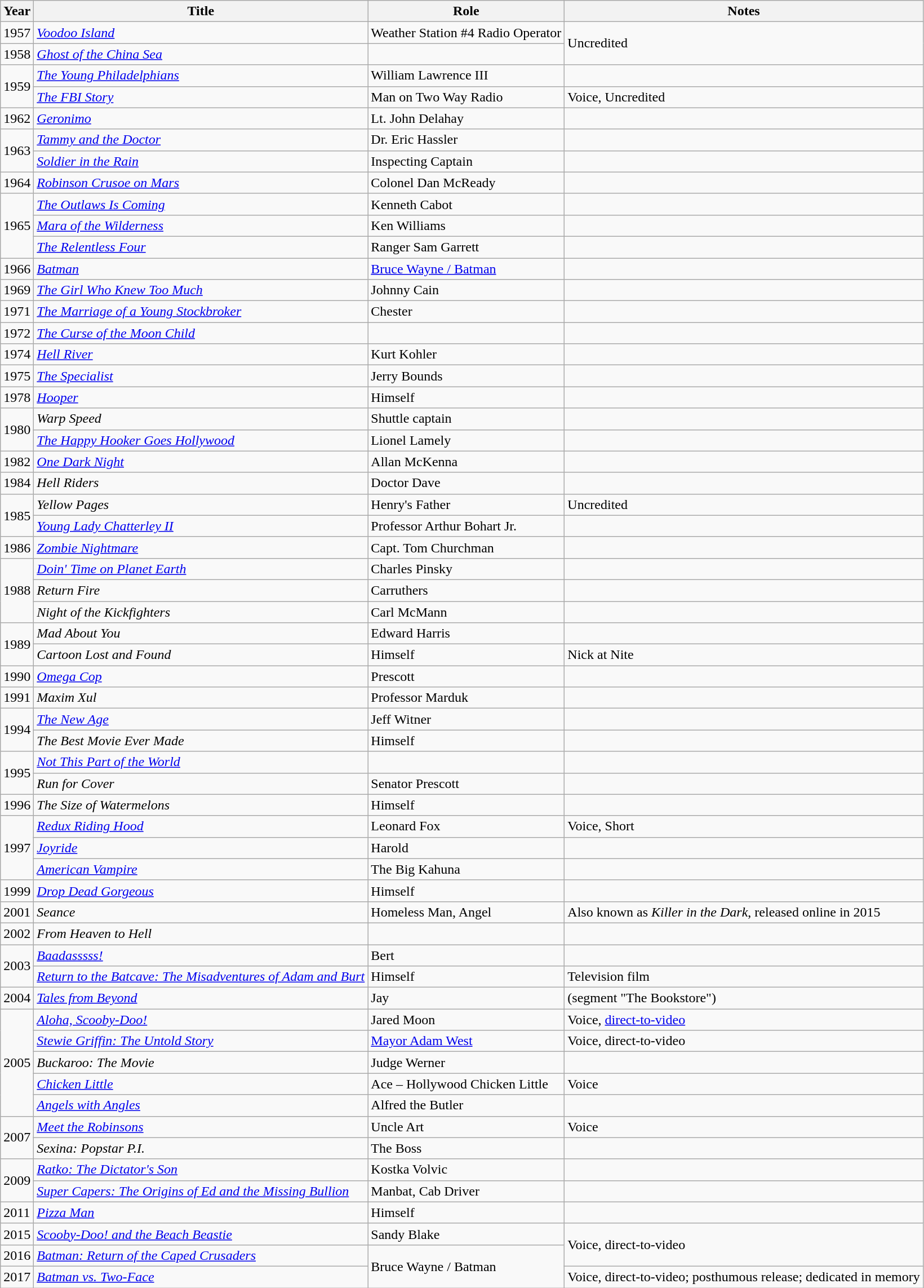<table class="wikitable sortable">
<tr>
<th>Year</th>
<th>Title</th>
<th>Role</th>
<th class="unsortable">Notes</th>
</tr>
<tr>
<td>1957</td>
<td><em><a href='#'>Voodoo Island</a></em></td>
<td>Weather Station #4 Radio Operator</td>
<td rowspan="2">Uncredited</td>
</tr>
<tr>
<td>1958</td>
<td><em><a href='#'>Ghost of the China Sea</a></em></td>
<td></td>
</tr>
<tr>
<td rowspan="2">1959</td>
<td><em><a href='#'>The Young Philadelphians</a></em></td>
<td>William Lawrence III</td>
<td></td>
</tr>
<tr>
<td><em><a href='#'>The FBI Story</a></em></td>
<td>Man on Two Way Radio</td>
<td>Voice, Uncredited</td>
</tr>
<tr>
<td>1962</td>
<td><em><a href='#'>Geronimo</a></em></td>
<td>Lt. John Delahay</td>
<td></td>
</tr>
<tr>
<td rowspan="2">1963</td>
<td><em><a href='#'>Tammy and the Doctor</a></em></td>
<td>Dr. Eric Hassler</td>
<td></td>
</tr>
<tr>
<td><em><a href='#'>Soldier in the Rain</a></em></td>
<td>Inspecting Captain</td>
<td></td>
</tr>
<tr>
<td>1964</td>
<td><em><a href='#'>Robinson Crusoe on Mars</a></em></td>
<td>Colonel Dan McReady</td>
<td></td>
</tr>
<tr>
<td rowspan="3">1965</td>
<td><em><a href='#'>The Outlaws Is Coming</a></em></td>
<td>Kenneth Cabot</td>
<td></td>
</tr>
<tr>
<td><em><a href='#'>Mara of the Wilderness</a></em></td>
<td>Ken Williams</td>
<td></td>
</tr>
<tr>
<td><em><a href='#'>The Relentless Four</a></em></td>
<td>Ranger Sam Garrett</td>
<td></td>
</tr>
<tr>
<td>1966</td>
<td><em><a href='#'>Batman</a></em></td>
<td><a href='#'>Bruce Wayne / Batman</a></td>
<td></td>
</tr>
<tr>
<td>1969</td>
<td><em><a href='#'>The Girl Who Knew Too Much</a></em></td>
<td>Johnny Cain</td>
<td></td>
</tr>
<tr>
<td>1971</td>
<td><em><a href='#'>The Marriage of a Young Stockbroker</a></em></td>
<td>Chester</td>
<td></td>
</tr>
<tr>
<td>1972</td>
<td><em><a href='#'>The Curse of the Moon Child</a></em></td>
<td></td>
<td></td>
</tr>
<tr>
<td>1974</td>
<td><em><a href='#'>Hell River</a></em></td>
<td>Kurt Kohler</td>
<td></td>
</tr>
<tr>
<td>1975</td>
<td><em><a href='#'>The Specialist</a></em></td>
<td>Jerry Bounds</td>
<td></td>
</tr>
<tr>
<td>1978</td>
<td><em><a href='#'>Hooper</a></em></td>
<td>Himself</td>
<td></td>
</tr>
<tr>
<td rowspan="2">1980</td>
<td><em>Warp Speed</em></td>
<td>Shuttle captain</td>
<td></td>
</tr>
<tr>
<td><em><a href='#'>The Happy Hooker Goes Hollywood</a></em></td>
<td>Lionel Lamely</td>
<td></td>
</tr>
<tr>
<td>1982</td>
<td><em><a href='#'>One Dark Night</a></em></td>
<td>Allan McKenna</td>
<td></td>
</tr>
<tr>
<td>1984</td>
<td><em>Hell Riders</em></td>
<td>Doctor Dave</td>
<td></td>
</tr>
<tr>
<td rowspan="2">1985</td>
<td><em>Yellow Pages</em></td>
<td>Henry's Father</td>
<td>Uncredited</td>
</tr>
<tr>
<td><em><a href='#'>Young Lady Chatterley II</a></em></td>
<td>Professor Arthur Bohart Jr.</td>
<td></td>
</tr>
<tr>
<td>1986</td>
<td><em><a href='#'>Zombie Nightmare</a></em></td>
<td>Capt. Tom Churchman</td>
<td></td>
</tr>
<tr>
<td rowspan="3">1988</td>
<td><em><a href='#'>Doin' Time on Planet Earth</a></em></td>
<td>Charles Pinsky</td>
<td></td>
</tr>
<tr>
<td><em>Return Fire</em></td>
<td>Carruthers</td>
<td></td>
</tr>
<tr>
<td><em>Night of the Kickfighters</em></td>
<td>Carl McMann</td>
<td></td>
</tr>
<tr>
<td rowspan="2">1989</td>
<td><em>Mad About You</em></td>
<td>Edward Harris</td>
<td></td>
</tr>
<tr>
<td><em>Cartoon Lost and Found</em></td>
<td>Himself</td>
<td>Nick at Nite</td>
</tr>
<tr>
<td>1990</td>
<td><em><a href='#'>Omega Cop</a></em></td>
<td>Prescott</td>
<td></td>
</tr>
<tr>
<td>1991</td>
<td><em>Maxim Xul</em></td>
<td>Professor Marduk</td>
<td></td>
</tr>
<tr>
<td rowspan="2">1994</td>
<td><em><a href='#'>The New Age</a></em></td>
<td>Jeff Witner</td>
<td></td>
</tr>
<tr>
<td><em>The Best Movie Ever Made</em></td>
<td>Himself</td>
<td></td>
</tr>
<tr>
<td rowspan="2">1995</td>
<td><em><a href='#'>Not This Part of the World</a></em></td>
<td></td>
<td></td>
</tr>
<tr>
<td><em>Run for Cover</em></td>
<td>Senator Prescott</td>
<td></td>
</tr>
<tr>
<td>1996</td>
<td><em>The Size of Watermelons</em></td>
<td>Himself</td>
<td></td>
</tr>
<tr>
<td rowspan="3">1997</td>
<td><em><a href='#'>Redux Riding Hood</a></em></td>
<td>Leonard Fox</td>
<td>Voice, Short</td>
</tr>
<tr>
<td><em><a href='#'>Joyride</a></em></td>
<td>Harold</td>
<td></td>
</tr>
<tr>
<td><em><a href='#'>American Vampire</a></em></td>
<td>The Big Kahuna</td>
<td></td>
</tr>
<tr>
<td>1999</td>
<td><em><a href='#'>Drop Dead Gorgeous</a></em></td>
<td>Himself</td>
<td></td>
</tr>
<tr>
<td>2001</td>
<td><em>Seance</em></td>
<td>Homeless Man, Angel</td>
<td>Also known as <em>Killer in the Dark</em>, released online in 2015</td>
</tr>
<tr>
<td>2002</td>
<td><em>From Heaven to Hell</em></td>
<td></td>
<td></td>
</tr>
<tr>
<td rowspan="2">2003</td>
<td><em><a href='#'>Baadasssss!</a></em></td>
<td>Bert</td>
<td></td>
</tr>
<tr>
<td><em><a href='#'>Return to the Batcave: The Misadventures of Adam and Burt</a></em></td>
<td>Himself</td>
<td>Television film</td>
</tr>
<tr>
<td>2004</td>
<td><em><a href='#'>Tales from Beyond</a></em></td>
<td>Jay</td>
<td>(segment "The Bookstore")</td>
</tr>
<tr>
<td rowspan="5">2005</td>
<td><em><a href='#'>Aloha, Scooby-Doo!</a></em></td>
<td>Jared Moon</td>
<td>Voice, <a href='#'>direct-to-video</a></td>
</tr>
<tr>
<td><em><a href='#'>Stewie Griffin: The Untold Story</a></em></td>
<td><a href='#'>Mayor Adam West</a></td>
<td>Voice, direct-to-video</td>
</tr>
<tr>
<td><em>Buckaroo: The Movie</em></td>
<td>Judge Werner</td>
<td></td>
</tr>
<tr>
<td><em><a href='#'>Chicken Little</a></em></td>
<td>Ace – Hollywood Chicken Little</td>
<td>Voice</td>
</tr>
<tr>
<td><em><a href='#'>Angels with Angles</a></em></td>
<td>Alfred the Butler</td>
<td></td>
</tr>
<tr>
<td rowspan="2">2007</td>
<td><em><a href='#'>Meet the Robinsons</a></em></td>
<td>Uncle Art</td>
<td>Voice</td>
</tr>
<tr>
<td><em>Sexina: Popstar P.I.</em></td>
<td>The Boss</td>
<td></td>
</tr>
<tr>
<td rowspan="2">2009</td>
<td><em><a href='#'>Ratko: The Dictator's Son</a></em></td>
<td>Kostka Volvic</td>
<td></td>
</tr>
<tr>
<td><em><a href='#'>Super Capers: The Origins of Ed and the Missing Bullion</a></em></td>
<td>Manbat, Cab Driver</td>
<td></td>
</tr>
<tr>
<td>2011</td>
<td><em><a href='#'>Pizza Man</a></em></td>
<td>Himself</td>
<td></td>
</tr>
<tr>
<td>2015</td>
<td><em><a href='#'>Scooby-Doo! and the Beach Beastie</a></em></td>
<td>Sandy Blake</td>
<td rowspan="2">Voice, direct-to-video</td>
</tr>
<tr>
<td>2016</td>
<td><em><a href='#'>Batman: Return of the Caped Crusaders</a></em></td>
<td rowspan="2">Bruce Wayne / Batman</td>
</tr>
<tr>
<td>2017</td>
<td><em><a href='#'>Batman vs. Two-Face</a></em></td>
<td>Voice, direct-to-video; posthumous release; dedicated in memory</td>
</tr>
</table>
